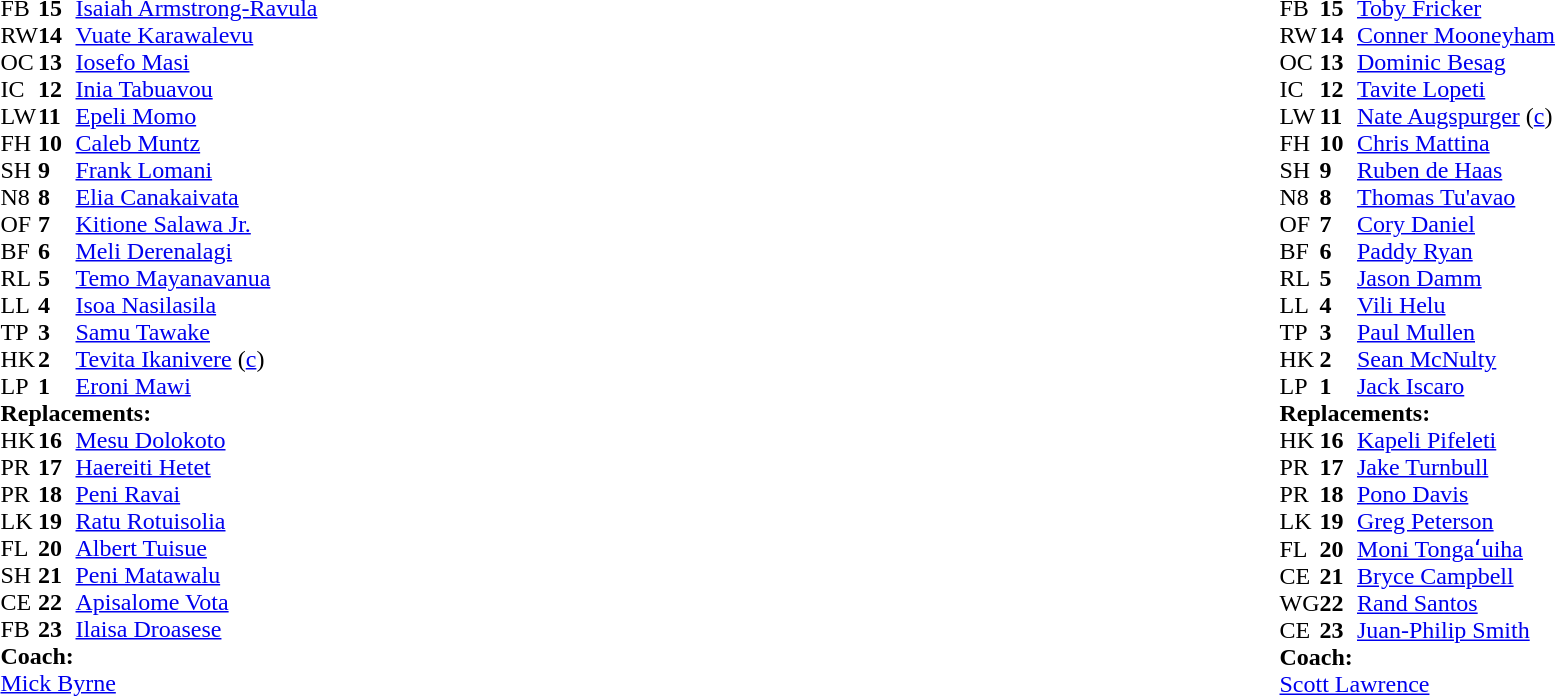<table style="width:100%">
<tr>
<td style="vertical-align:top;width:50%"><br><table cellspacing="0" cellpadding="0">
<tr>
<th width="25"></th>
<th width="25"></th>
</tr>
<tr>
<td>FB</td>
<td><strong>15</strong></td>
<td><a href='#'>Isaiah Armstrong-Ravula</a></td>
<td></td>
<td></td>
</tr>
<tr>
<td>RW</td>
<td><strong>14</strong></td>
<td><a href='#'>Vuate Karawalevu</a></td>
<td></td>
<td></td>
</tr>
<tr>
<td>OC</td>
<td><strong>13</strong></td>
<td><a href='#'>Iosefo Masi</a></td>
<td></td>
<td></td>
</tr>
<tr>
<td>IC</td>
<td><strong>12</strong></td>
<td><a href='#'>Inia Tabuavou</a></td>
<td></td>
<td></td>
</tr>
<tr>
<td>LW</td>
<td><strong>11</strong></td>
<td><a href='#'>Epeli Momo</a></td>
<td></td>
<td></td>
</tr>
<tr>
<td>FH</td>
<td><strong>10</strong></td>
<td><a href='#'>Caleb Muntz</a></td>
<td></td>
<td></td>
</tr>
<tr>
<td>SH</td>
<td><strong>9</strong></td>
<td><a href='#'>Frank Lomani</a></td>
<td></td>
<td></td>
</tr>
<tr>
<td>N8</td>
<td><strong>8</strong></td>
<td><a href='#'>Elia Canakaivata</a></td>
<td></td>
<td></td>
<td></td>
</tr>
<tr>
<td>OF</td>
<td><strong>7</strong></td>
<td><a href='#'>Kitione Salawa Jr.</a></td>
<td></td>
<td></td>
</tr>
<tr>
<td>BF</td>
<td><strong>6</strong></td>
<td><a href='#'>Meli Derenalagi</a></td>
<td></td>
<td></td>
</tr>
<tr>
<td>RL</td>
<td><strong>5</strong></td>
<td><a href='#'>Temo Mayanavanua</a></td>
<td></td>
<td></td>
</tr>
<tr>
<td>LL</td>
<td><strong>4</strong></td>
<td><a href='#'>Isoa Nasilasila</a></td>
<td></td>
<td></td>
</tr>
<tr>
<td>TP</td>
<td><strong>3</strong></td>
<td><a href='#'>Samu Tawake</a></td>
<td></td>
<td></td>
<td></td>
</tr>
<tr>
<td>HK</td>
<td><strong>2</strong></td>
<td><a href='#'>Tevita Ikanivere</a> (<a href='#'>c</a>)</td>
<td></td>
<td></td>
</tr>
<tr>
<td>LP</td>
<td><strong>1</strong></td>
<td><a href='#'>Eroni Mawi</a></td>
<td></td>
<td></td>
</tr>
<tr>
<td colspan=3><strong>Replacements:</strong></td>
</tr>
<tr>
<td>HK</td>
<td><strong>16</strong></td>
<td><a href='#'>Mesu Dolokoto</a></td>
<td></td>
<td></td>
</tr>
<tr>
<td>PR</td>
<td><strong>17</strong></td>
<td><a href='#'>Haereiti Hetet</a></td>
<td></td>
<td></td>
</tr>
<tr>
<td>PR</td>
<td><strong>18</strong></td>
<td><a href='#'>Peni Ravai</a></td>
<td></td>
<td></td>
<td></td>
</tr>
<tr>
<td>LK</td>
<td><strong>19</strong></td>
<td><a href='#'>Ratu Rotuisolia</a></td>
<td></td>
<td></td>
</tr>
<tr>
<td>FL</td>
<td><strong>20</strong></td>
<td><a href='#'>Albert Tuisue</a></td>
<td></td>
<td></td>
<td></td>
</tr>
<tr>
<td>SH</td>
<td><strong>21</strong></td>
<td><a href='#'>Peni Matawalu</a></td>
<td></td>
<td></td>
</tr>
<tr>
<td>CE</td>
<td><strong>22</strong></td>
<td><a href='#'>Apisalome Vota</a></td>
<td></td>
<td></td>
</tr>
<tr>
<td>FB</td>
<td><strong>23</strong></td>
<td><a href='#'>Ilaisa Droasese</a></td>
<td></td>
<td></td>
</tr>
<tr>
<td colspan=3><strong>Coach:</strong></td>
</tr>
<tr>
<td colspan="4"> <a href='#'>Mick Byrne</a></td>
</tr>
<tr>
</tr>
</table>
</td>
<td style="vertical-align:top;width:50%"><br><table cellspacing="0" cellpadding="0" align="center">
<tr>
<th width="25"></th>
<th width="25"></th>
</tr>
<tr>
<td>FB</td>
<td><strong>15</strong></td>
<td><a href='#'>Toby Fricker</a></td>
<td></td>
<td></td>
</tr>
<tr>
<td>RW</td>
<td><strong>14</strong></td>
<td><a href='#'>Conner Mooneyham</a></td>
<td></td>
<td></td>
</tr>
<tr>
<td>OC</td>
<td><strong>13</strong></td>
<td><a href='#'>Dominic Besag</a></td>
<td></td>
<td></td>
</tr>
<tr>
<td>IC</td>
<td><strong>12</strong></td>
<td><a href='#'>Tavite Lopeti</a></td>
<td></td>
<td></td>
</tr>
<tr>
<td>LW</td>
<td><strong>11</strong></td>
<td><a href='#'>Nate Augspurger</a> (<a href='#'>c</a>)</td>
<td></td>
<td></td>
</tr>
<tr>
<td>FH</td>
<td><strong>10</strong></td>
<td><a href='#'>Chris Mattina</a></td>
<td></td>
<td></td>
</tr>
<tr>
<td>SH</td>
<td><strong>9</strong></td>
<td><a href='#'>Ruben de Haas</a></td>
<td></td>
<td></td>
</tr>
<tr>
<td>N8</td>
<td><strong>8</strong></td>
<td><a href='#'>Thomas Tu'avao</a></td>
<td></td>
<td></td>
</tr>
<tr>
<td>OF</td>
<td><strong>7</strong></td>
<td><a href='#'>Cory Daniel</a></td>
<td></td>
<td></td>
</tr>
<tr>
<td>BF</td>
<td><strong>6</strong></td>
<td><a href='#'>Paddy Ryan</a></td>
<td></td>
<td></td>
</tr>
<tr>
<td>RL</td>
<td><strong>5</strong></td>
<td><a href='#'>Jason Damm</a></td>
<td></td>
<td></td>
</tr>
<tr>
<td>LL</td>
<td><strong>4</strong></td>
<td><a href='#'>Vili Helu</a></td>
<td></td>
<td></td>
</tr>
<tr>
<td>TP</td>
<td><strong>3</strong></td>
<td><a href='#'>Paul Mullen</a></td>
<td></td>
<td></td>
</tr>
<tr>
<td>HK</td>
<td><strong>2</strong></td>
<td><a href='#'>Sean McNulty</a></td>
<td></td>
<td></td>
</tr>
<tr>
<td>LP</td>
<td><strong>1</strong></td>
<td><a href='#'>Jack Iscaro</a></td>
<td></td>
<td></td>
<td></td>
</tr>
<tr>
<td colspan=3><strong>Replacements:</strong></td>
</tr>
<tr>
<td>HK</td>
<td><strong>16</strong></td>
<td><a href='#'>Kapeli Pifeleti</a></td>
<td></td>
<td></td>
</tr>
<tr>
<td>PR</td>
<td><strong>17</strong></td>
<td><a href='#'>Jake Turnbull</a></td>
<td></td>
<td></td>
<td></td>
</tr>
<tr>
<td>PR</td>
<td><strong>18</strong></td>
<td><a href='#'>Pono Davis</a></td>
<td></td>
<td></td>
</tr>
<tr>
<td>LK</td>
<td><strong>19</strong></td>
<td><a href='#'>Greg Peterson</a></td>
<td></td>
<td></td>
</tr>
<tr>
<td>FL</td>
<td><strong>20</strong></td>
<td><a href='#'>Moni Tongaʻuiha</a></td>
<td></td>
<td></td>
</tr>
<tr>
<td>CE</td>
<td><strong>21</strong></td>
<td><a href='#'>Bryce Campbell</a></td>
<td></td>
<td></td>
</tr>
<tr>
<td>WG</td>
<td><strong>22</strong></td>
<td><a href='#'>Rand Santos</a></td>
<td></td>
<td></td>
</tr>
<tr>
<td>CE</td>
<td><strong>23</strong></td>
<td><a href='#'>Juan-Philip Smith</a></td>
<td></td>
<td></td>
</tr>
<tr>
<td colspan=3><strong>Coach:</strong></td>
</tr>
<tr>
<td colspan="4"> <a href='#'>Scott Lawrence</a></td>
</tr>
</table>
</td>
</tr>
</table>
